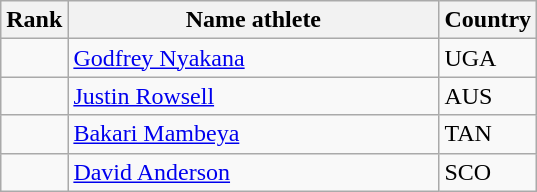<table class="wikitable">
<tr>
<th>Rank</th>
<th align="left" style="width: 15em">Name athlete</th>
<th>Country</th>
</tr>
<tr>
<td align="center"></td>
<td><a href='#'>Godfrey Nyakana</a></td>
<td> UGA</td>
</tr>
<tr>
<td align="center"></td>
<td><a href='#'>Justin Rowsell</a></td>
<td> AUS</td>
</tr>
<tr>
<td align="center"></td>
<td><a href='#'>Bakari Mambeya</a></td>
<td> TAN</td>
</tr>
<tr>
<td align="center"></td>
<td><a href='#'>David Anderson</a></td>
<td> SCO</td>
</tr>
</table>
